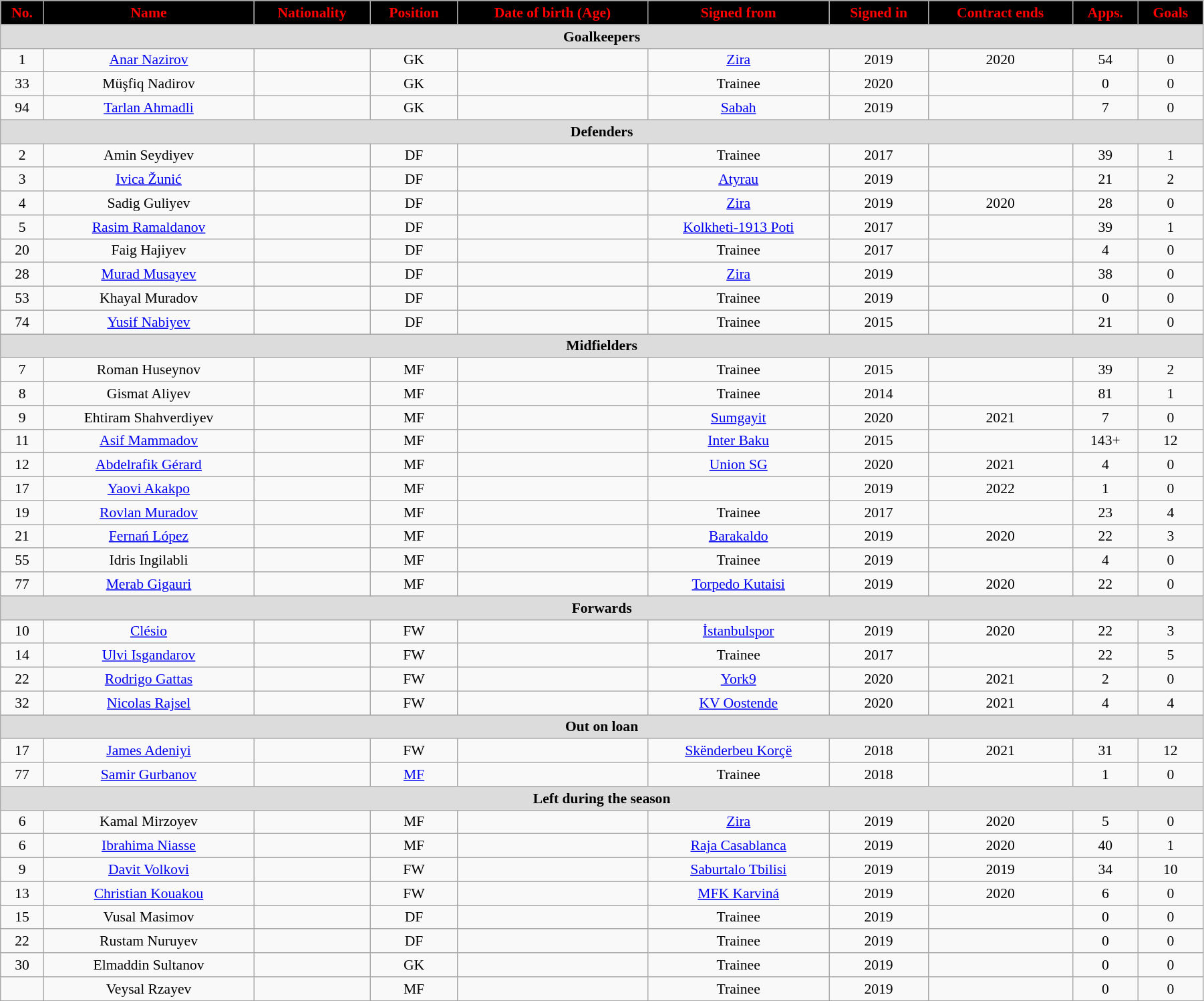<table class="wikitable"  style="text-align:center; font-size:90%; width:95%;">
<tr>
<th style="background:#000000; color:#FF0000; text-align:center;">No.</th>
<th style="background:#000000; color:#FF0000; text-align:center;">Name</th>
<th style="background:#000000; color:#FF0000; text-align:center;">Nationality</th>
<th style="background:#000000; color:#FF0000; text-align:center;">Position</th>
<th style="background:#000000; color:#FF0000; text-align:center;">Date of birth (Age)</th>
<th style="background:#000000; color:#FF0000; text-align:center;">Signed from</th>
<th style="background:#000000; color:#FF0000; text-align:center;">Signed in</th>
<th style="background:#000000; color:#FF0000; text-align:center;">Contract ends</th>
<th style="background:#000000; color:#FF0000; text-align:center;">Apps.</th>
<th style="background:#000000; color:#FF0000; text-align:center;">Goals</th>
</tr>
<tr>
<th colspan="11"  style="background:#dcdcdc; text-align:center;">Goalkeepers</th>
</tr>
<tr>
<td>1</td>
<td><a href='#'>Anar Nazirov</a></td>
<td></td>
<td>GK</td>
<td></td>
<td><a href='#'>Zira</a></td>
<td>2019</td>
<td>2020</td>
<td>54</td>
<td>0</td>
</tr>
<tr>
<td>33</td>
<td>Müşfiq Nadirov</td>
<td></td>
<td>GK</td>
<td></td>
<td>Trainee</td>
<td>2020</td>
<td></td>
<td>0</td>
<td>0</td>
</tr>
<tr>
<td>94</td>
<td><a href='#'>Tarlan Ahmadli</a></td>
<td></td>
<td>GK</td>
<td></td>
<td><a href='#'>Sabah</a></td>
<td>2019</td>
<td></td>
<td>7</td>
<td>0</td>
</tr>
<tr>
<th colspan="11"  style="background:#dcdcdc; text-align:center;">Defenders</th>
</tr>
<tr>
<td>2</td>
<td>Amin Seydiyev</td>
<td></td>
<td>DF</td>
<td></td>
<td>Trainee</td>
<td>2017</td>
<td></td>
<td>39</td>
<td>1</td>
</tr>
<tr>
<td>3</td>
<td><a href='#'>Ivica Žunić</a></td>
<td></td>
<td>DF</td>
<td></td>
<td><a href='#'>Atyrau</a></td>
<td>2019</td>
<td></td>
<td>21</td>
<td>2</td>
</tr>
<tr>
<td>4</td>
<td>Sadig Guliyev</td>
<td></td>
<td>DF</td>
<td></td>
<td><a href='#'>Zira</a></td>
<td>2019</td>
<td>2020</td>
<td>28</td>
<td>0</td>
</tr>
<tr>
<td>5</td>
<td><a href='#'>Rasim Ramaldanov</a></td>
<td></td>
<td>DF</td>
<td></td>
<td><a href='#'>Kolkheti-1913 Poti</a></td>
<td>2017</td>
<td></td>
<td>39</td>
<td>1</td>
</tr>
<tr>
<td>20</td>
<td>Faig Hajiyev</td>
<td></td>
<td>DF</td>
<td></td>
<td>Trainee</td>
<td>2017</td>
<td></td>
<td>4</td>
<td>0</td>
</tr>
<tr>
<td>28</td>
<td><a href='#'>Murad Musayev</a></td>
<td></td>
<td>DF</td>
<td></td>
<td><a href='#'>Zira</a></td>
<td>2019</td>
<td></td>
<td>38</td>
<td>0</td>
</tr>
<tr>
<td>53</td>
<td>Khayal Muradov</td>
<td></td>
<td>DF</td>
<td></td>
<td>Trainee</td>
<td>2019</td>
<td></td>
<td>0</td>
<td>0</td>
</tr>
<tr>
<td>74</td>
<td><a href='#'>Yusif Nabiyev</a></td>
<td></td>
<td>DF</td>
<td></td>
<td>Trainee</td>
<td>2015</td>
<td></td>
<td>21</td>
<td>0</td>
</tr>
<tr>
<th colspan="11"  style="background:#dcdcdc; text-align:center;">Midfielders</th>
</tr>
<tr>
<td>7</td>
<td>Roman Huseynov</td>
<td></td>
<td>MF</td>
<td></td>
<td>Trainee</td>
<td>2015</td>
<td></td>
<td>39</td>
<td>2</td>
</tr>
<tr>
<td>8</td>
<td>Gismat Aliyev</td>
<td></td>
<td>MF</td>
<td></td>
<td>Trainee</td>
<td>2014</td>
<td></td>
<td>81</td>
<td>1</td>
</tr>
<tr>
<td>9</td>
<td>Ehtiram Shahverdiyev</td>
<td></td>
<td>MF</td>
<td></td>
<td><a href='#'>Sumgayit</a></td>
<td>2020</td>
<td>2021</td>
<td>7</td>
<td>0</td>
</tr>
<tr>
<td>11</td>
<td><a href='#'>Asif Mammadov</a></td>
<td></td>
<td>MF</td>
<td></td>
<td><a href='#'>Inter Baku</a></td>
<td>2015</td>
<td></td>
<td>143+</td>
<td>12</td>
</tr>
<tr>
<td>12</td>
<td><a href='#'>Abdelrafik Gérard</a></td>
<td></td>
<td>MF</td>
<td></td>
<td><a href='#'>Union SG</a></td>
<td>2020</td>
<td>2021</td>
<td>4</td>
<td>0</td>
</tr>
<tr>
<td>17</td>
<td><a href='#'>Yaovi Akakpo</a></td>
<td></td>
<td>MF</td>
<td></td>
<td></td>
<td>2019</td>
<td>2022</td>
<td>1</td>
<td>0</td>
</tr>
<tr>
<td>19</td>
<td><a href='#'>Rovlan Muradov</a></td>
<td></td>
<td>MF</td>
<td></td>
<td>Trainee</td>
<td>2017</td>
<td></td>
<td>23</td>
<td>4</td>
</tr>
<tr>
<td>21</td>
<td><a href='#'>Fernań López</a></td>
<td></td>
<td>MF</td>
<td></td>
<td><a href='#'>Barakaldo</a></td>
<td>2019</td>
<td>2020</td>
<td>22</td>
<td>3</td>
</tr>
<tr>
<td>55</td>
<td>Idris Ingilabli</td>
<td></td>
<td>MF</td>
<td></td>
<td>Trainee</td>
<td>2019</td>
<td></td>
<td>4</td>
<td>0</td>
</tr>
<tr>
<td>77</td>
<td><a href='#'>Merab Gigauri</a></td>
<td></td>
<td>MF</td>
<td></td>
<td><a href='#'>Torpedo Kutaisi</a></td>
<td>2019</td>
<td>2020</td>
<td>22</td>
<td>0</td>
</tr>
<tr>
<th colspan="11"  style="background:#dcdcdc; text-align:center;">Forwards</th>
</tr>
<tr>
<td>10</td>
<td><a href='#'>Clésio</a></td>
<td></td>
<td>FW</td>
<td></td>
<td><a href='#'>İstanbulspor</a></td>
<td>2019</td>
<td>2020</td>
<td>22</td>
<td>3</td>
</tr>
<tr>
<td>14</td>
<td><a href='#'>Ulvi Isgandarov</a></td>
<td></td>
<td>FW</td>
<td></td>
<td>Trainee</td>
<td>2017</td>
<td></td>
<td>22</td>
<td>5</td>
</tr>
<tr>
<td>22</td>
<td><a href='#'>Rodrigo Gattas</a></td>
<td></td>
<td>FW</td>
<td></td>
<td><a href='#'>York9</a></td>
<td>2020</td>
<td>2021</td>
<td>2</td>
<td>0</td>
</tr>
<tr>
<td>32</td>
<td><a href='#'>Nicolas Rajsel</a></td>
<td></td>
<td>FW</td>
<td></td>
<td><a href='#'>KV Oostende</a></td>
<td>2020</td>
<td>2021</td>
<td>4</td>
<td>4</td>
</tr>
<tr>
<th colspan="11"  style="background:#dcdcdc; text-align:center;">Out on loan</th>
</tr>
<tr>
<td>17</td>
<td><a href='#'>James Adeniyi</a></td>
<td></td>
<td>FW</td>
<td></td>
<td><a href='#'>Skënderbeu Korçë</a></td>
<td>2018</td>
<td>2021</td>
<td>31</td>
<td>12</td>
</tr>
<tr>
<td>77</td>
<td><a href='#'>Samir Gurbanov</a></td>
<td></td>
<td><a href='#'>MF</a></td>
<td></td>
<td>Trainee</td>
<td>2018</td>
<td></td>
<td>1</td>
<td>0</td>
</tr>
<tr>
<th colspan="11"  style="background:#dcdcdc; text-align:center;">Left during the season</th>
</tr>
<tr>
<td>6</td>
<td>Kamal Mirzoyev</td>
<td></td>
<td>MF</td>
<td></td>
<td><a href='#'>Zira</a></td>
<td>2019</td>
<td>2020</td>
<td>5</td>
<td>0</td>
</tr>
<tr>
<td>6</td>
<td><a href='#'>Ibrahima Niasse</a></td>
<td></td>
<td>MF</td>
<td></td>
<td><a href='#'>Raja Casablanca</a></td>
<td>2019</td>
<td>2020</td>
<td>40</td>
<td>1</td>
</tr>
<tr>
<td>9</td>
<td><a href='#'>Davit Volkovi</a></td>
<td></td>
<td>FW</td>
<td></td>
<td><a href='#'>Saburtalo Tbilisi</a></td>
<td>2019</td>
<td>2019</td>
<td>34</td>
<td>10</td>
</tr>
<tr>
<td>13</td>
<td><a href='#'>Christian Kouakou</a></td>
<td></td>
<td>FW</td>
<td></td>
<td><a href='#'>MFK Karviná</a></td>
<td>2019</td>
<td>2020</td>
<td>6</td>
<td>0</td>
</tr>
<tr>
<td>15</td>
<td>Vusal Masimov</td>
<td></td>
<td>DF</td>
<td></td>
<td>Trainee</td>
<td>2019</td>
<td></td>
<td>0</td>
<td>0</td>
</tr>
<tr>
<td>22</td>
<td>Rustam Nuruyev</td>
<td></td>
<td>DF</td>
<td></td>
<td>Trainee</td>
<td>2019</td>
<td></td>
<td>0</td>
<td>0</td>
</tr>
<tr>
<td>30</td>
<td>Elmaddin Sultanov</td>
<td></td>
<td>GK</td>
<td></td>
<td>Trainee</td>
<td>2019</td>
<td></td>
<td>0</td>
<td>0</td>
</tr>
<tr>
<td></td>
<td>Veysal Rzayev</td>
<td></td>
<td>MF</td>
<td></td>
<td>Trainee</td>
<td>2019</td>
<td></td>
<td>0</td>
<td>0</td>
</tr>
</table>
